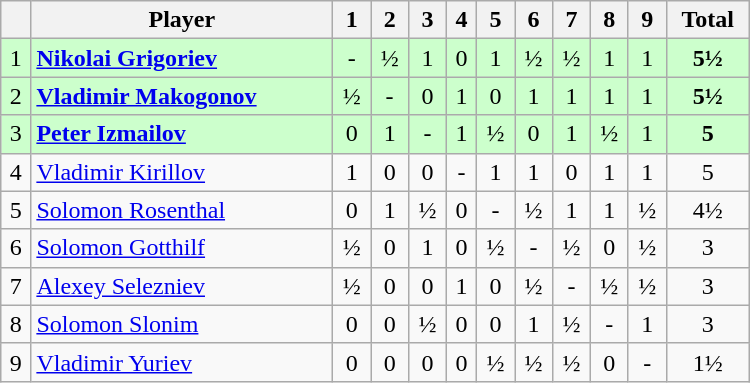<table class="wikitable" border="1" width="500px">
<tr>
<th></th>
<th>Player</th>
<th>1</th>
<th>2</th>
<th>3</th>
<th>4</th>
<th>5</th>
<th>6</th>
<th>7</th>
<th>8</th>
<th>9</th>
<th>Total</th>
</tr>
<tr align="center" style="background:#ccffcc;">
<td>1</td>
<td align="left"> <strong><a href='#'>Nikolai Grigoriev</a></strong></td>
<td>-</td>
<td>½</td>
<td>1</td>
<td>0</td>
<td>1</td>
<td>½</td>
<td>½</td>
<td>1</td>
<td>1</td>
<td align="center"><strong>5½</strong></td>
</tr>
<tr align="center" style="background:#ccffcc;">
<td>2</td>
<td align="left"> <strong><a href='#'>Vladimir Makogonov</a></strong></td>
<td>½</td>
<td>-</td>
<td>0</td>
<td>1</td>
<td>0</td>
<td>1</td>
<td>1</td>
<td>1</td>
<td>1</td>
<td align="center"><strong>5½</strong></td>
</tr>
<tr align="center" style="background:#ccffcc;">
<td>3</td>
<td align="left"> <strong><a href='#'>Peter Izmailov</a></strong></td>
<td>0</td>
<td>1</td>
<td>-</td>
<td>1</td>
<td>½</td>
<td>0</td>
<td>1</td>
<td>½</td>
<td>1</td>
<td align="center"><strong>5</strong></td>
</tr>
<tr align="center">
<td>4</td>
<td align="left"> <a href='#'>Vladimir Kirillov</a></td>
<td>1</td>
<td>0</td>
<td>0</td>
<td>-</td>
<td>1</td>
<td>1</td>
<td>0</td>
<td>1</td>
<td>1</td>
<td align="center">5</td>
</tr>
<tr align="center">
<td>5</td>
<td align="left"> <a href='#'>Solomon Rosenthal</a></td>
<td>0</td>
<td>1</td>
<td>½</td>
<td>0</td>
<td>-</td>
<td>½</td>
<td>1</td>
<td>1</td>
<td>½</td>
<td align="center">4½</td>
</tr>
<tr align="center">
<td>6</td>
<td align="left"> <a href='#'>Solomon Gotthilf</a></td>
<td>½</td>
<td>0</td>
<td>1</td>
<td>0</td>
<td>½</td>
<td>-</td>
<td>½</td>
<td>0</td>
<td>½</td>
<td align="center">3</td>
</tr>
<tr align="center">
<td>7</td>
<td align="left"> <a href='#'>Alexey Selezniev</a></td>
<td>½</td>
<td>0</td>
<td>0</td>
<td>1</td>
<td>0</td>
<td>½</td>
<td>-</td>
<td>½</td>
<td>½</td>
<td align="center">3</td>
</tr>
<tr align="center">
<td>8</td>
<td align="left"> <a href='#'>Solomon Slonim</a></td>
<td>0</td>
<td>0</td>
<td>½</td>
<td>0</td>
<td>0</td>
<td>1</td>
<td>½</td>
<td>-</td>
<td>1</td>
<td align="center">3</td>
</tr>
<tr align="center">
<td>9</td>
<td align="left"> <a href='#'>Vladimir Yuriev</a></td>
<td>0</td>
<td>0</td>
<td>0</td>
<td>0</td>
<td>½</td>
<td>½</td>
<td>½</td>
<td>0</td>
<td>-</td>
<td align="center">1½</td>
</tr>
</table>
